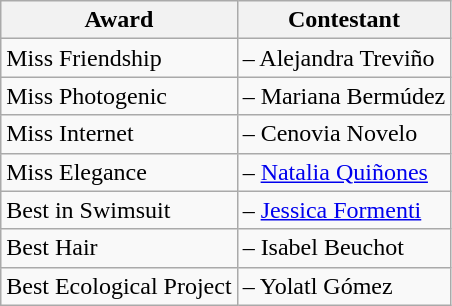<table class="wikitable">
<tr>
<th>Award</th>
<th>Contestant</th>
</tr>
<tr>
<td>Miss Friendship</td>
<td> – Alejandra Treviño</td>
</tr>
<tr>
<td>Miss Photogenic</td>
<td> – Mariana Bermúdez</td>
</tr>
<tr>
<td>Miss Internet</td>
<td> – Cenovia Novelo</td>
</tr>
<tr>
<td>Miss Elegance</td>
<td> – <a href='#'>Natalia Quiñones</a></td>
</tr>
<tr>
<td>Best in Swimsuit</td>
<td> – <a href='#'>Jessica Formenti</a></td>
</tr>
<tr>
<td>Best Hair</td>
<td> – Isabel Beuchot</td>
</tr>
<tr>
<td>Best Ecological Project</td>
<td> – Yolatl Gómez</td>
</tr>
</table>
